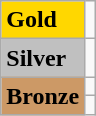<table class="wikitable">
<tr>
<td bgcolor="gold"><strong>Gold</strong></td>
<td></td>
</tr>
<tr>
<td bgcolor="silver"><strong>Silver</strong></td>
<td></td>
</tr>
<tr>
<td rowspan="2" bgcolor="#cc9966"><strong>Bronze</strong></td>
<td></td>
</tr>
<tr>
<td></td>
</tr>
</table>
